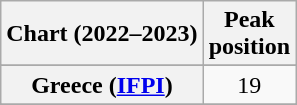<table class="wikitable sortable plainrowheaders" style="text-align:center">
<tr>
<th scope="col">Chart (2022–2023)</th>
<th scope="col">Peak<br>position</th>
</tr>
<tr>
</tr>
<tr>
<th scope="row">Greece (<a href='#'>IFPI</a>)</th>
<td>19</td>
</tr>
<tr>
</tr>
<tr>
</tr>
<tr>
</tr>
<tr>
</tr>
<tr>
</tr>
</table>
